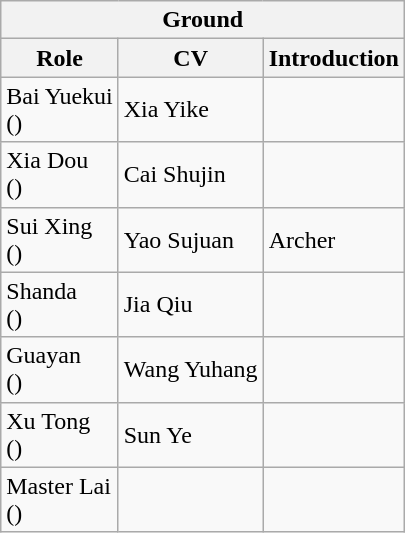<table class="wikitable mw-collapsible">
<tr>
<th colspan="3">Ground</th>
</tr>
<tr>
<th>Role</th>
<th>CV</th>
<th>Introduction</th>
</tr>
<tr>
<td>Bai Yuekui<br>()</td>
<td>Xia Yike</td>
<td><br></td>
</tr>
<tr>
<td>Xia Dou<br>()</td>
<td>Cai Shujin</td>
<td></td>
</tr>
<tr>
<td>Sui Xing<br>()</td>
<td>Yao Sujuan</td>
<td>Archer</td>
</tr>
<tr>
<td>Shanda<br>()</td>
<td>Jia Qiu</td>
<td></td>
</tr>
<tr>
<td>Guayan<br>()</td>
<td>Wang Yuhang</td>
<td></td>
</tr>
<tr>
<td>Xu Tong<br>()</td>
<td>Sun Ye</td>
<td></td>
</tr>
<tr>
<td>Master Lai<br>()</td>
<td></td>
<td></td>
</tr>
</table>
